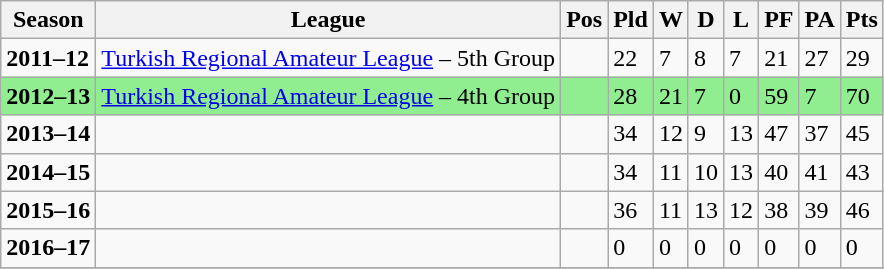<table class="wikitable">
<tr>
<th>Season</th>
<th>League</th>
<th>Pos</th>
<th>Pld</th>
<th>W</th>
<th>D</th>
<th>L</th>
<th>PF</th>
<th>PA</th>
<th>Pts</th>
</tr>
<tr>
<td><strong>2011–12</strong></td>
<td><a href='#'>Turkish Regional Amateur League</a> – 5th Group</td>
<td></td>
<td>22</td>
<td>7</td>
<td>8</td>
<td>7</td>
<td>21</td>
<td>27</td>
<td>29</td>
</tr>
<tr bgcolor=lightgreen>
<td><strong>2012–13</strong></td>
<td><a href='#'>Turkish Regional Amateur League</a> – 4th Group</td>
<td></td>
<td>28</td>
<td>21</td>
<td>7</td>
<td>0</td>
<td>59</td>
<td>7</td>
<td>70</td>
</tr>
<tr>
<td><strong>2013–14</strong></td>
<td></td>
<td></td>
<td>34</td>
<td>12</td>
<td>9</td>
<td>13</td>
<td>47</td>
<td>37</td>
<td>45</td>
</tr>
<tr>
<td><strong>2014–15</strong></td>
<td></td>
<td></td>
<td>34</td>
<td>11</td>
<td>10</td>
<td>13</td>
<td>40</td>
<td>41</td>
<td>43</td>
</tr>
<tr>
<td><strong>2015–16</strong></td>
<td></td>
<td></td>
<td>36</td>
<td>11</td>
<td>13</td>
<td>12</td>
<td>38</td>
<td>39</td>
<td>46</td>
</tr>
<tr>
<td><strong>2016–17</strong></td>
<td></td>
<td></td>
<td>0</td>
<td>0</td>
<td>0</td>
<td>0</td>
<td>0</td>
<td>0</td>
<td>0</td>
</tr>
<tr>
</tr>
</table>
